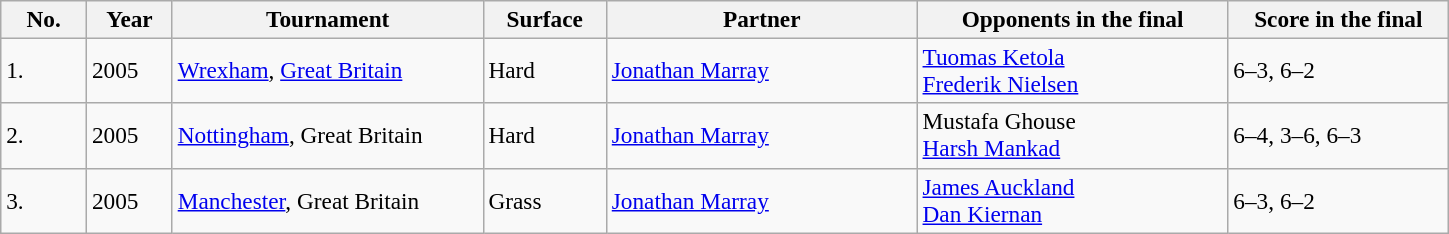<table class="sortable wikitable" style=font-size:97%>
<tr>
<th width=50>No.</th>
<th width=50>Year</th>
<th width=200>Tournament</th>
<th width=75>Surface</th>
<th width=200>Partner</th>
<th width=200>Opponents in the final</th>
<th width=140>Score in the final</th>
</tr>
<tr>
<td>1.</td>
<td>2005</td>
<td><a href='#'>Wrexham</a>, <a href='#'>Great Britain</a></td>
<td>Hard</td>
<td> <a href='#'>Jonathan Marray</a></td>
<td> <a href='#'>Tuomas Ketola</a><br> <a href='#'>Frederik Nielsen</a></td>
<td>6–3, 6–2</td>
</tr>
<tr>
<td>2.</td>
<td>2005</td>
<td><a href='#'>Nottingham</a>, Great Britain</td>
<td>Hard</td>
<td> <a href='#'>Jonathan Marray</a></td>
<td> Mustafa Ghouse<br> <a href='#'>Harsh Mankad</a></td>
<td>6–4, 3–6, 6–3</td>
</tr>
<tr>
<td>3.</td>
<td>2005</td>
<td><a href='#'>Manchester</a>, Great Britain</td>
<td>Grass</td>
<td> <a href='#'>Jonathan Marray</a></td>
<td> <a href='#'>James Auckland</a><br> <a href='#'>Dan Kiernan</a></td>
<td>6–3, 6–2</td>
</tr>
</table>
